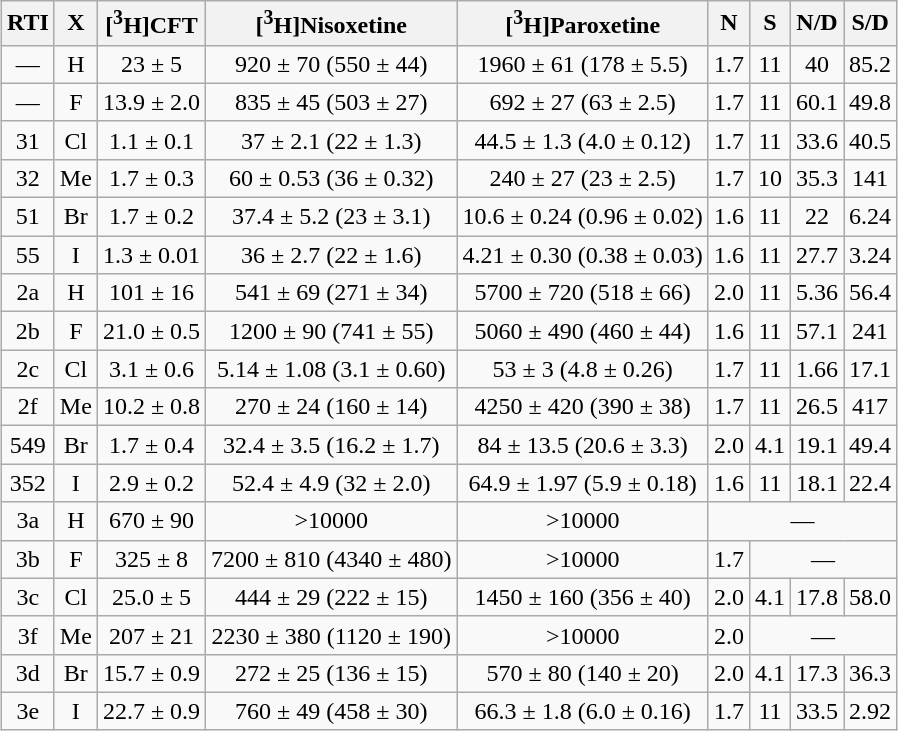<table class="wikitable" style="text-align:center; margin:0.5em auto">
<tr>
<th>RTI</th>
<th>X</th>
<th>[<sup>3</sup>H]CFT</th>
<th>[<sup>3</sup>H]Nisoxetine</th>
<th>[<sup>3</sup>H]Paroxetine</th>
<th>N</th>
<th>S</th>
<th>N/D</th>
<th>S/D</th>
</tr>
<tr>
<td>—</td>
<td>H</td>
<td>23 ± 5</td>
<td>920 ± 70 (550 ± 44)</td>
<td>1960 ± 61 (178 ± 5.5)</td>
<td>1.7</td>
<td>11</td>
<td>40</td>
<td>85.2</td>
</tr>
<tr>
<td>—</td>
<td>F</td>
<td>13.9 ± 2.0</td>
<td>835 ± 45 (503 ± 27)</td>
<td>692 ± 27 (63 ± 2.5)</td>
<td>1.7</td>
<td>11</td>
<td>60.1</td>
<td>49.8</td>
</tr>
<tr>
<td>31</td>
<td>Cl</td>
<td>1.1 ± 0.1</td>
<td>37 ± 2.1 (22 ± 1.3)</td>
<td>44.5 ± 1.3 (4.0 ± 0.12)</td>
<td>1.7</td>
<td>11</td>
<td>33.6</td>
<td>40.5</td>
</tr>
<tr>
<td>32</td>
<td>Me</td>
<td>1.7 ± 0.3</td>
<td>60 ± 0.53 (36 ± 0.32)</td>
<td>240 ± 27 (23 ± 2.5)</td>
<td>1.7</td>
<td>10</td>
<td>35.3</td>
<td>141</td>
</tr>
<tr>
<td>51</td>
<td>Br</td>
<td>1.7 ± 0.2</td>
<td>37.4 ± 5.2 (23 ± 3.1)</td>
<td>10.6 ± 0.24 (0.96 ± 0.02)</td>
<td>1.6</td>
<td>11</td>
<td>22</td>
<td>6.24</td>
</tr>
<tr>
<td>55</td>
<td>I</td>
<td>1.3 ± 0.01</td>
<td>36 ± 2.7 (22 ± 1.6)</td>
<td>4.21 ± 0.30 (0.38 ± 0.03)</td>
<td>1.6</td>
<td>11</td>
<td>27.7</td>
<td>3.24</td>
</tr>
<tr>
<td>2a</td>
<td>H</td>
<td>101 ± 16</td>
<td>541 ± 69 (271 ± 34)</td>
<td>5700 ± 720 (518 ± 66)</td>
<td>2.0</td>
<td>11</td>
<td>5.36</td>
<td>56.4</td>
</tr>
<tr>
<td>2b</td>
<td>F</td>
<td>21.0 ± 0.5</td>
<td>1200 ± 90 (741 ± 55)</td>
<td>5060 ± 490 (460 ± 44)</td>
<td>1.6</td>
<td>11</td>
<td>57.1</td>
<td>241</td>
</tr>
<tr>
<td>2c</td>
<td>Cl</td>
<td>3.1 ± 0.6</td>
<td>5.14 ± 1.08 (3.1 ± 0.60)</td>
<td>53 ± 3 (4.8 ± 0.26)</td>
<td>1.7</td>
<td>11</td>
<td>1.66</td>
<td>17.1</td>
</tr>
<tr>
<td>2f</td>
<td>Me</td>
<td>10.2 ± 0.8</td>
<td>270 ± 24 (160 ± 14)</td>
<td>4250 ± 420 (390 ± 38)</td>
<td>1.7</td>
<td>11</td>
<td>26.5</td>
<td>417</td>
</tr>
<tr>
<td>549</td>
<td>Br</td>
<td>1.7 ± 0.4</td>
<td>32.4 ± 3.5 (16.2 ± 1.7)</td>
<td>84 ± 13.5 (20.6 ± 3.3)</td>
<td>2.0</td>
<td>4.1</td>
<td>19.1</td>
<td>49.4</td>
</tr>
<tr>
<td>352</td>
<td>I</td>
<td>2.9 ± 0.2</td>
<td>52.4 ± 4.9 (32 ± 2.0)</td>
<td>64.9 ± 1.97 (5.9 ± 0.18)</td>
<td>1.6</td>
<td>11</td>
<td>18.1</td>
<td>22.4</td>
</tr>
<tr>
<td>3a</td>
<td>H</td>
<td>670 ± 90</td>
<td>>10000</td>
<td>>10000</td>
<td colspan=4>—</td>
</tr>
<tr>
<td>3b</td>
<td>F</td>
<td>325 ± 8</td>
<td>7200 ± 810 (4340 ± 480)</td>
<td>>10000</td>
<td>1.7</td>
<td colspan=3>—</td>
</tr>
<tr>
<td>3c</td>
<td>Cl</td>
<td>25.0 ± 5</td>
<td>444 ± 29 (222 ± 15)</td>
<td>1450 ± 160 (356 ± 40)</td>
<td>2.0</td>
<td>4.1</td>
<td>17.8</td>
<td>58.0</td>
</tr>
<tr>
<td>3f</td>
<td>Me</td>
<td>207 ± 21</td>
<td>2230 ± 380 (1120 ± 190)</td>
<td>>10000</td>
<td>2.0</td>
<td colspan=3>—</td>
</tr>
<tr>
<td>3d</td>
<td>Br</td>
<td>15.7 ± 0.9</td>
<td>272 ± 25 (136 ± 15)</td>
<td>570 ± 80 (140 ± 20)</td>
<td>2.0</td>
<td>4.1</td>
<td>17.3</td>
<td>36.3</td>
</tr>
<tr>
<td>3e</td>
<td>I</td>
<td>22.7 ± 0.9</td>
<td>760 ± 49 (458 ± 30)</td>
<td>66.3 ± 1.8 (6.0 ± 0.16)</td>
<td>1.7</td>
<td>11</td>
<td>33.5</td>
<td>2.92</td>
</tr>
</table>
